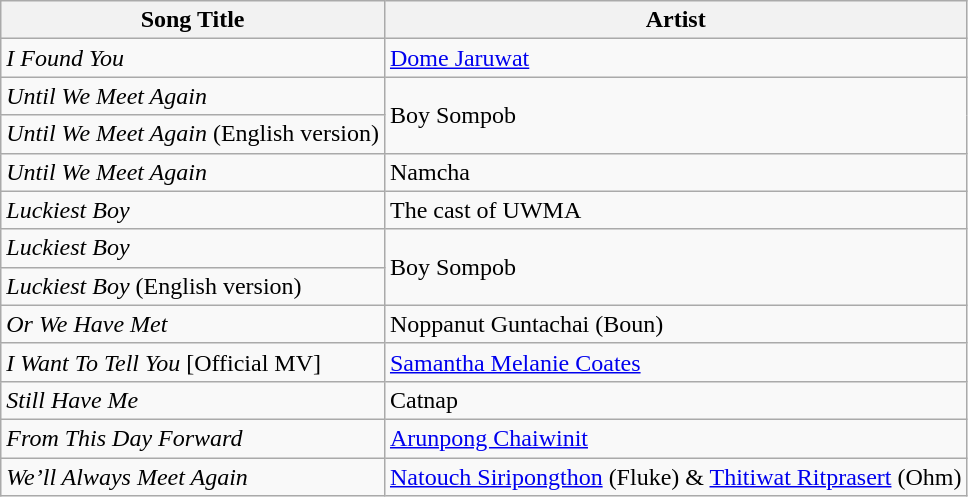<table class="wikitable">
<tr>
<th>Song Title</th>
<th>Artist</th>
</tr>
<tr>
<td><em>I Found You</em></td>
<td><a href='#'>Dome Jaruwat</a></td>
</tr>
<tr>
<td><em>Until We Meet Again</em></td>
<td rowspan="2">Boy Sompob</td>
</tr>
<tr>
<td><em>Until We Meet Again</em> (English version)</td>
</tr>
<tr>
<td><em>Until We Meet Again</em></td>
<td>Namcha</td>
</tr>
<tr>
<td><em>Luckiest Boy</em></td>
<td>The cast of UWMA</td>
</tr>
<tr>
<td><em>Luckiest Boy</em></td>
<td rowspan="2">Boy Sompob</td>
</tr>
<tr>
<td><em>Luckiest Boy</em> (English version)</td>
</tr>
<tr>
<td><em>Or We Have Met</em></td>
<td>Noppanut Guntachai (Boun)</td>
</tr>
<tr>
<td><em>I Want To Tell You</em> [Official MV] </td>
<td><a href='#'>Samantha Melanie Coates</a></td>
</tr>
<tr>
<td><em>Still Have Me</em></td>
<td>Catnap</td>
</tr>
<tr>
<td><em>From This Day Forward</em></td>
<td><a href='#'>Arunpong Chaiwinit</a></td>
</tr>
<tr>
<td><em>We’ll Always Meet Again </em></td>
<td><a href='#'>Natouch Siripongthon</a> (Fluke) & <a href='#'>Thitiwat Ritprasert</a> (Ohm)</td>
</tr>
</table>
